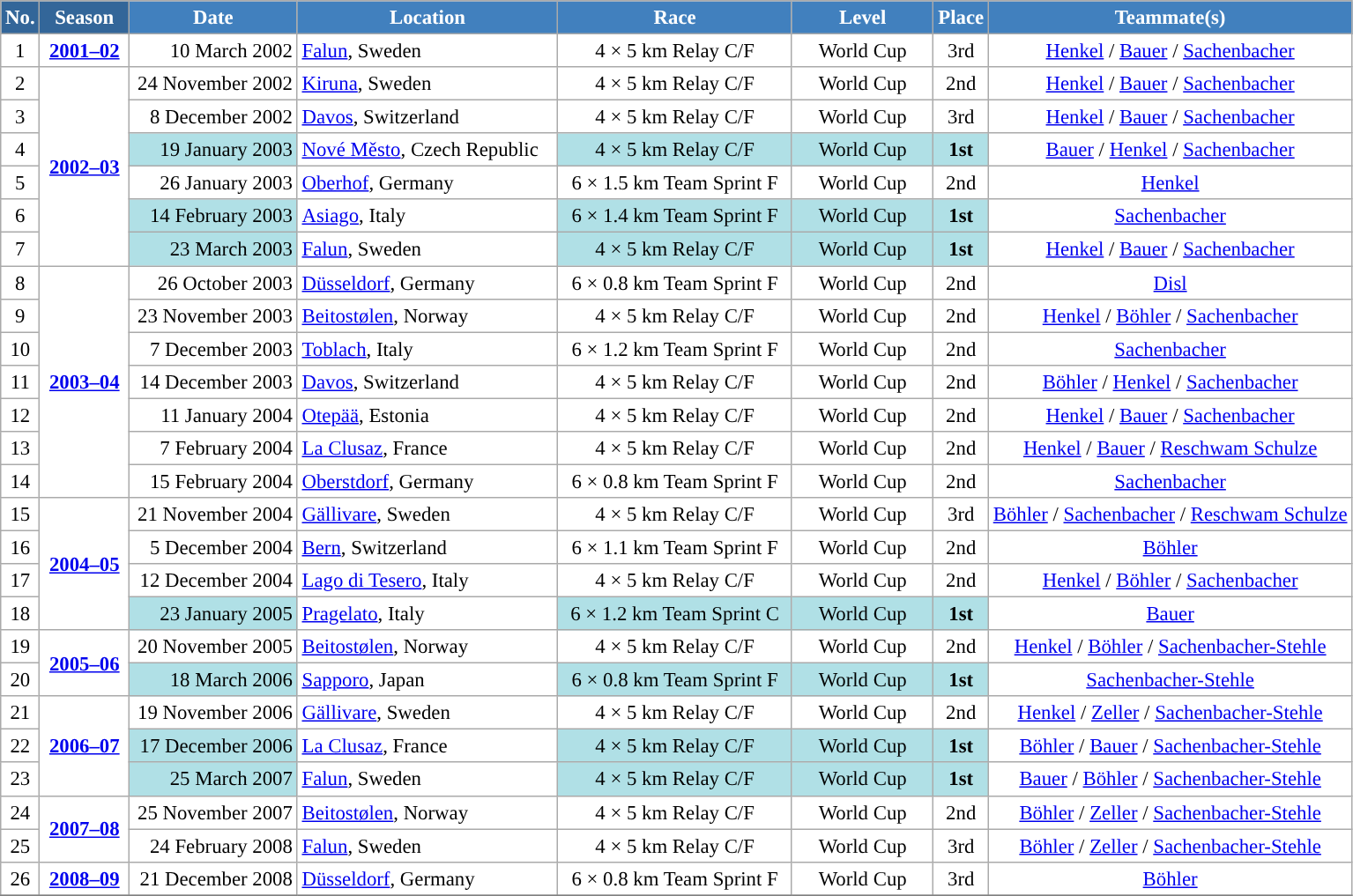<table class="wikitable sortable" style="font-size:95%; text-align:center; border:grey solid 1px; border-collapse:collapse; background:#ffffff;">
<tr style="background:#efefef;">
<th style="background-color:#369; color:white;">No.</th>
<th style="background-color:#369; color:white;">Season</th>
<th style="background-color:#4180be; color:white; width:120px;">Date</th>
<th style="background-color:#4180be; color:white; width:190px;">Location</th>
<th style="background-color:#4180be; color:white; width:170px;">Race</th>
<th style="background-color:#4180be; color:white; width:100px;">Level</th>
<th style="background-color:#4180be; color:white;">Place</th>
<th style="background-color:#4180be; color:white;">Teammate(s)</th>
</tr>
<tr>
<td align=center>1</td>
<td rowspan=1 align=center><strong> <a href='#'>2001–02</a> </strong></td>
<td align=right>10 March 2002</td>
<td align=left> <a href='#'>Falun</a>, Sweden</td>
<td>4 × 5 km Relay C/F</td>
<td>World Cup</td>
<td>3rd</td>
<td><a href='#'>Henkel</a> / <a href='#'>Bauer</a> / <a href='#'>Sachenbacher</a></td>
</tr>
<tr>
<td align=center>2</td>
<td rowspan=6 align=center><strong> <a href='#'>2002–03</a> </strong></td>
<td align=right>24 November 2002</td>
<td align=left> <a href='#'>Kiruna</a>, Sweden</td>
<td>4 × 5 km Relay C/F</td>
<td>World Cup</td>
<td>2nd</td>
<td><a href='#'>Henkel</a> / <a href='#'>Bauer</a> / <a href='#'>Sachenbacher</a></td>
</tr>
<tr>
<td align=center>3</td>
<td align=right>8 December 2002</td>
<td align=left> <a href='#'>Davos</a>, Switzerland</td>
<td>4 × 5 km Relay C/F</td>
<td>World Cup</td>
<td>3rd</td>
<td><a href='#'>Henkel</a> / <a href='#'>Bauer</a> / <a href='#'>Sachenbacher</a></td>
</tr>
<tr>
<td align=center>4</td>
<td bgcolor="#BOEOE6" align=right>19 January 2003</td>
<td align=left> <a href='#'>Nové Město</a>, Czech Republic</td>
<td bgcolor="#BOEOE6">4 × 5 km Relay C/F</td>
<td bgcolor="#BOEOE6">World Cup</td>
<td bgcolor="#BOEOE6"><strong>1st</strong></td>
<td><a href='#'>Bauer</a> / <a href='#'>Henkel</a> / <a href='#'>Sachenbacher</a></td>
</tr>
<tr>
<td align=center>5</td>
<td align=right>26 January 2003</td>
<td align=left> <a href='#'>Oberhof</a>, Germany</td>
<td>6 × 1.5 km Team Sprint F</td>
<td>World Cup</td>
<td>2nd</td>
<td><a href='#'>Henkel</a></td>
</tr>
<tr>
<td align=center>6</td>
<td bgcolor="#BOEOE6" align=right>14 February 2003</td>
<td align=left> <a href='#'>Asiago</a>, Italy</td>
<td bgcolor="#BOEOE6">6 × 1.4 km Team Sprint F</td>
<td bgcolor="#BOEOE6">World Cup</td>
<td bgcolor="#BOEOE6"><strong>1st</strong></td>
<td><a href='#'>Sachenbacher</a></td>
</tr>
<tr>
<td align=center>7</td>
<td bgcolor="#BOEOE6" align=right>23 March 2003</td>
<td align=left> <a href='#'>Falun</a>, Sweden</td>
<td bgcolor="#BOEOE6">4 × 5 km Relay C/F</td>
<td bgcolor="#BOEOE6">World Cup</td>
<td bgcolor="#BOEOE6"><strong>1st</strong></td>
<td><a href='#'>Henkel</a> / <a href='#'>Bauer</a> / <a href='#'>Sachenbacher</a></td>
</tr>
<tr>
<td align=center>8</td>
<td rowspan=7 align=center><strong> <a href='#'>2003–04</a> </strong></td>
<td align=right>26 October 2003</td>
<td align=left> <a href='#'>Düsseldorf</a>, Germany</td>
<td>6 × 0.8 km Team Sprint F</td>
<td>World Cup</td>
<td>2nd</td>
<td><a href='#'>Disl</a></td>
</tr>
<tr>
<td align=center>9</td>
<td align=right>23 November 2003</td>
<td align=left> <a href='#'>Beitostølen</a>, Norway</td>
<td>4 × 5 km Relay C/F</td>
<td>World Cup</td>
<td>2nd</td>
<td><a href='#'>Henkel</a> / <a href='#'>Böhler</a> / <a href='#'>Sachenbacher</a></td>
</tr>
<tr>
<td align=center>10</td>
<td align=right>7 December 2003</td>
<td align=left> <a href='#'>Toblach</a>, Italy</td>
<td>6 × 1.2 km Team Sprint F</td>
<td>World Cup</td>
<td>2nd</td>
<td><a href='#'>Sachenbacher</a></td>
</tr>
<tr>
<td align=center>11</td>
<td align=right>14 December 2003</td>
<td align=left> <a href='#'>Davos</a>, Switzerland</td>
<td>4 × 5 km Relay C/F</td>
<td>World Cup</td>
<td>2nd</td>
<td><a href='#'>Böhler</a> / <a href='#'>Henkel</a> / <a href='#'>Sachenbacher</a></td>
</tr>
<tr>
<td align=center>12</td>
<td align=right>11 January 2004</td>
<td align=left> <a href='#'>Otepää</a>, Estonia</td>
<td>4 × 5 km Relay C/F</td>
<td>World Cup</td>
<td>2nd</td>
<td><a href='#'>Henkel</a> / <a href='#'>Bauer</a> / <a href='#'>Sachenbacher</a></td>
</tr>
<tr>
<td align=center>13</td>
<td align=right>7 February 2004</td>
<td align=left> <a href='#'>La Clusaz</a>, France</td>
<td>4 × 5 km Relay C/F</td>
<td>World Cup</td>
<td>2nd</td>
<td><a href='#'>Henkel</a> / <a href='#'>Bauer</a> / <a href='#'>Reschwam Schulze</a></td>
</tr>
<tr>
<td align=center>14</td>
<td align=right>15 February 2004</td>
<td align=left> <a href='#'>Oberstdorf</a>, Germany</td>
<td>6 × 0.8 km Team Sprint F</td>
<td>World Cup</td>
<td>2nd</td>
<td><a href='#'>Sachenbacher</a></td>
</tr>
<tr>
<td align=center>15</td>
<td rowspan=4 align=center><strong> <a href='#'>2004–05</a> </strong></td>
<td align=right>21 November 2004</td>
<td align=left> <a href='#'>Gällivare</a>, Sweden</td>
<td>4 × 5 km Relay C/F</td>
<td>World Cup</td>
<td>3rd</td>
<td><a href='#'>Böhler</a> / <a href='#'>Sachenbacher</a> / <a href='#'>Reschwam Schulze</a></td>
</tr>
<tr>
<td align=center>16</td>
<td align=right>5 December 2004</td>
<td align=left> <a href='#'>Bern</a>, Switzerland</td>
<td>6 × 1.1 km Team Sprint F</td>
<td>World Cup</td>
<td>2nd</td>
<td><a href='#'>Böhler</a></td>
</tr>
<tr>
<td align=center>17</td>
<td align=right>12 December 2004</td>
<td align=left> <a href='#'>Lago di Tesero</a>, Italy</td>
<td>4 × 5 km Relay C/F</td>
<td>World Cup</td>
<td>2nd</td>
<td><a href='#'>Henkel</a> / <a href='#'>Böhler</a> / <a href='#'>Sachenbacher</a></td>
</tr>
<tr>
<td align=center>18</td>
<td bgcolor="#BOEOE6" align=right>23 January 2005</td>
<td align=left> <a href='#'>Pragelato</a>, Italy</td>
<td bgcolor="#BOEOE6">6 × 1.2 km Team Sprint C</td>
<td bgcolor="#BOEOE6">World Cup</td>
<td bgcolor="#BOEOE6"><strong>1st</strong></td>
<td><a href='#'>Bauer</a></td>
</tr>
<tr>
<td align=center>19</td>
<td rowspan=2 align=center><strong> <a href='#'>2005–06</a> </strong></td>
<td align=right>20 November 2005</td>
<td align=left> <a href='#'>Beitostølen</a>, Norway</td>
<td>4 × 5 km Relay C/F</td>
<td>World Cup</td>
<td>2nd</td>
<td><a href='#'>Henkel</a> / <a href='#'>Böhler</a> / <a href='#'>Sachenbacher-Stehle</a></td>
</tr>
<tr>
<td align=center>20</td>
<td bgcolor="#BOEOE6" align=right>18 March 2006</td>
<td align=left> <a href='#'>Sapporo</a>, Japan</td>
<td bgcolor="#BOEOE6">6 × 0.8 km Team Sprint F</td>
<td bgcolor="#BOEOE6">World Cup</td>
<td bgcolor="#BOEOE6"><strong>1st</strong></td>
<td><a href='#'>Sachenbacher-Stehle</a></td>
</tr>
<tr>
<td align=center>21</td>
<td rowspan=3 align=center><strong> <a href='#'>2006–07</a> </strong></td>
<td align=right>19 November 2006</td>
<td align=left> <a href='#'>Gällivare</a>, Sweden</td>
<td>4 × 5 km Relay C/F</td>
<td>World Cup</td>
<td>2nd</td>
<td><a href='#'>Henkel</a> / <a href='#'>Zeller</a> / <a href='#'>Sachenbacher-Stehle</a></td>
</tr>
<tr>
<td align=center>22</td>
<td bgcolor="#BOEOE6" align=right>17 December 2006</td>
<td align=left> <a href='#'>La Clusaz</a>, France</td>
<td bgcolor="#BOEOE6">4 × 5 km Relay C/F</td>
<td bgcolor="#BOEOE6">World Cup</td>
<td bgcolor="#BOEOE6"><strong>1st</strong></td>
<td><a href='#'>Böhler</a> / <a href='#'>Bauer</a> / <a href='#'>Sachenbacher-Stehle</a></td>
</tr>
<tr>
<td align=center>23</td>
<td bgcolor="#BOEOE6" align=right>25 March 2007</td>
<td align=left> <a href='#'>Falun</a>, Sweden</td>
<td bgcolor="#BOEOE6">4 × 5 km Relay C/F</td>
<td bgcolor="#BOEOE6">World Cup</td>
<td bgcolor="#BOEOE6"><strong>1st</strong></td>
<td><a href='#'>Bauer</a> / <a href='#'>Böhler</a> / <a href='#'>Sachenbacher-Stehle</a></td>
</tr>
<tr>
<td align=center>24</td>
<td rowspan=2 align=center><strong> <a href='#'>2007–08</a> </strong></td>
<td align=right>25 November 2007</td>
<td align=left> <a href='#'>Beitostølen</a>, Norway</td>
<td>4 × 5 km Relay C/F</td>
<td>World Cup</td>
<td>2nd</td>
<td><a href='#'>Böhler</a> / <a href='#'>Zeller</a> / <a href='#'>Sachenbacher-Stehle</a></td>
</tr>
<tr>
<td align=center>25</td>
<td align=right>24 February 2008</td>
<td align=left> <a href='#'>Falun</a>, Sweden</td>
<td>4 × 5 km Relay C/F</td>
<td>World Cup</td>
<td>3rd</td>
<td><a href='#'>Böhler</a> / <a href='#'>Zeller</a> / <a href='#'>Sachenbacher-Stehle</a></td>
</tr>
<tr>
<td align=center>26</td>
<td rowspan=1 align=center><strong> <a href='#'>2008–09</a> </strong></td>
<td align=right>21 December 2008</td>
<td align=left> <a href='#'>Düsseldorf</a>, Germany</td>
<td>6 × 0.8 km Team Sprint F</td>
<td>World Cup</td>
<td>3rd</td>
<td><a href='#'>Böhler</a></td>
</tr>
<tr>
</tr>
</table>
